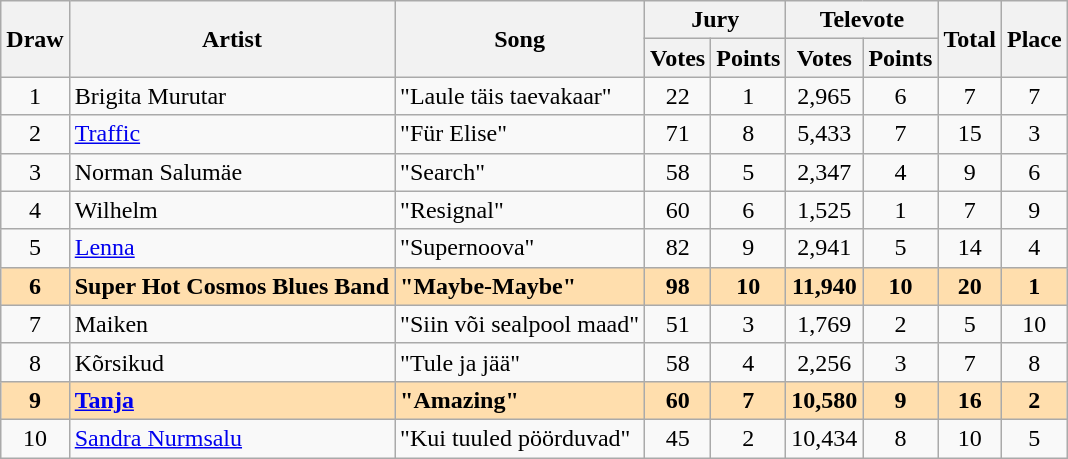<table class="sortable wikitable" style="margin: 1em auto 1em auto; text-align:center;">
<tr>
<th rowspan="2">Draw</th>
<th rowspan="2">Artist</th>
<th rowspan="2">Song</th>
<th colspan="2">Jury</th>
<th colspan="2">Televote</th>
<th rowspan="2">Total</th>
<th rowspan="2">Place</th>
</tr>
<tr>
<th>Votes</th>
<th>Points</th>
<th>Votes</th>
<th>Points</th>
</tr>
<tr>
<td>1</td>
<td align="left">Brigita Murutar</td>
<td align="left">"Laule täis taevakaar"</td>
<td>22</td>
<td>1</td>
<td>2,965</td>
<td>6</td>
<td>7</td>
<td>7</td>
</tr>
<tr>
<td>2</td>
<td align="left"><a href='#'>Traffic</a></td>
<td align="left">"Für Elise"</td>
<td>71</td>
<td>8</td>
<td>5,433</td>
<td>7</td>
<td>15</td>
<td>3</td>
</tr>
<tr>
<td>3</td>
<td align="left">Norman Salumäe</td>
<td align="left">"Search"</td>
<td>58</td>
<td>5</td>
<td>2,347</td>
<td>4</td>
<td>9</td>
<td>6</td>
</tr>
<tr>
<td>4</td>
<td align="left">Wilhelm</td>
<td align="left">"Resignal"</td>
<td>60</td>
<td>6</td>
<td>1,525</td>
<td>1</td>
<td>7</td>
<td>9</td>
</tr>
<tr>
<td>5</td>
<td align="left"><a href='#'>Lenna</a></td>
<td align="left">"Supernoova"</td>
<td>82</td>
<td>9</td>
<td>2,941</td>
<td>5</td>
<td>14</td>
<td>4</td>
</tr>
<tr style="font-weight:bold; background:navajowhite;">
<td>6</td>
<td align="left">Super Hot Cosmos Blues Band</td>
<td align="left">"Maybe-Maybe"</td>
<td>98</td>
<td>10</td>
<td>11,940</td>
<td>10</td>
<td>20</td>
<td>1</td>
</tr>
<tr>
<td>7</td>
<td align="left">Maiken</td>
<td align="left">"Siin või sealpool maad"</td>
<td>51</td>
<td>3</td>
<td>1,769</td>
<td>2</td>
<td>5</td>
<td>10</td>
</tr>
<tr>
<td>8</td>
<td align="left">Kõrsikud</td>
<td align="left">"Tule ja jää"</td>
<td>58</td>
<td>4</td>
<td>2,256</td>
<td>3</td>
<td>7</td>
<td>8</td>
</tr>
<tr style="font-weight:bold; background:navajowhite;">
<td>9</td>
<td align="left"><a href='#'>Tanja</a></td>
<td align="left">"Amazing"</td>
<td>60</td>
<td>7</td>
<td>10,580</td>
<td>9</td>
<td>16</td>
<td>2</td>
</tr>
<tr>
<td>10</td>
<td align="left"><a href='#'>Sandra Nurmsalu</a></td>
<td align="left">"Kui tuuled pöörduvad"</td>
<td>45</td>
<td>2</td>
<td>10,434</td>
<td>8</td>
<td>10</td>
<td>5</td>
</tr>
</table>
